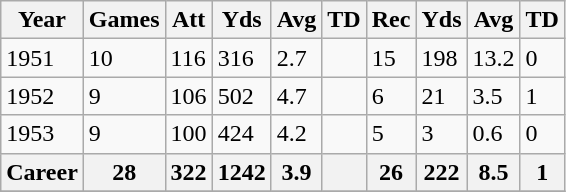<table class="wikitable">
<tr>
<th>Year</th>
<th>Games</th>
<th>Att</th>
<th>Yds</th>
<th>Avg</th>
<th>TD</th>
<th>Rec</th>
<th>Yds</th>
<th>Avg</th>
<th>TD</th>
</tr>
<tr>
<td>1951</td>
<td>10</td>
<td>116</td>
<td>316</td>
<td>2.7</td>
<td></td>
<td>15</td>
<td>198</td>
<td>13.2</td>
<td>0</td>
</tr>
<tr>
<td>1952</td>
<td>9</td>
<td>106</td>
<td>502</td>
<td>4.7</td>
<td></td>
<td>6</td>
<td>21</td>
<td>3.5</td>
<td>1</td>
</tr>
<tr>
<td>1953</td>
<td>9</td>
<td>100</td>
<td>424</td>
<td>4.2</td>
<td></td>
<td>5</td>
<td>3</td>
<td>0.6</td>
<td>0</td>
</tr>
<tr>
<th>Career</th>
<th>28</th>
<th>322</th>
<th>1242</th>
<th>3.9</th>
<th></th>
<th>26</th>
<th>222</th>
<th>8.5</th>
<th>1</th>
</tr>
<tr>
</tr>
</table>
